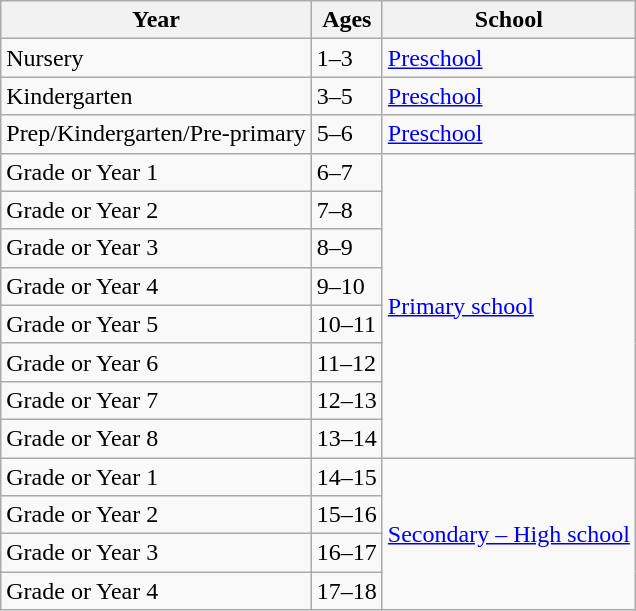<table class="wikitable">
<tr>
<th>Year</th>
<th>Ages</th>
<th>School</th>
</tr>
<tr>
<td>Nursery</td>
<td>1–3</td>
<td><a href='#'>Preschool</a></td>
</tr>
<tr>
<td>Kindergarten</td>
<td>3–5</td>
<td><a href='#'>Preschool</a></td>
</tr>
<tr>
<td>Prep/Kindergarten/Pre-primary</td>
<td>5–6</td>
<td><a href='#'>Preschool</a></td>
</tr>
<tr>
<td>Grade or Year 1</td>
<td>6–7</td>
<td rowspan=8><a href='#'>Primary school</a></td>
</tr>
<tr>
<td>Grade or Year 2</td>
<td>7–8</td>
</tr>
<tr>
<td>Grade or Year 3</td>
<td>8–9</td>
</tr>
<tr>
<td>Grade or Year 4</td>
<td>9–10</td>
</tr>
<tr>
<td>Grade or Year 5</td>
<td>10–11</td>
</tr>
<tr>
<td>Grade or Year 6</td>
<td>11–12</td>
</tr>
<tr>
<td>Grade or Year 7</td>
<td>12–13</td>
</tr>
<tr>
<td>Grade or Year 8</td>
<td>13–14</td>
</tr>
<tr>
<td>Grade or Year 1</td>
<td>14–15</td>
<td rowspan=4><a href='#'>Secondary – High school</a></td>
</tr>
<tr>
<td>Grade or Year 2</td>
<td>15–16</td>
</tr>
<tr>
<td>Grade or Year 3</td>
<td>16–17</td>
</tr>
<tr>
<td>Grade or Year 4</td>
<td>17–18</td>
</tr>
</table>
